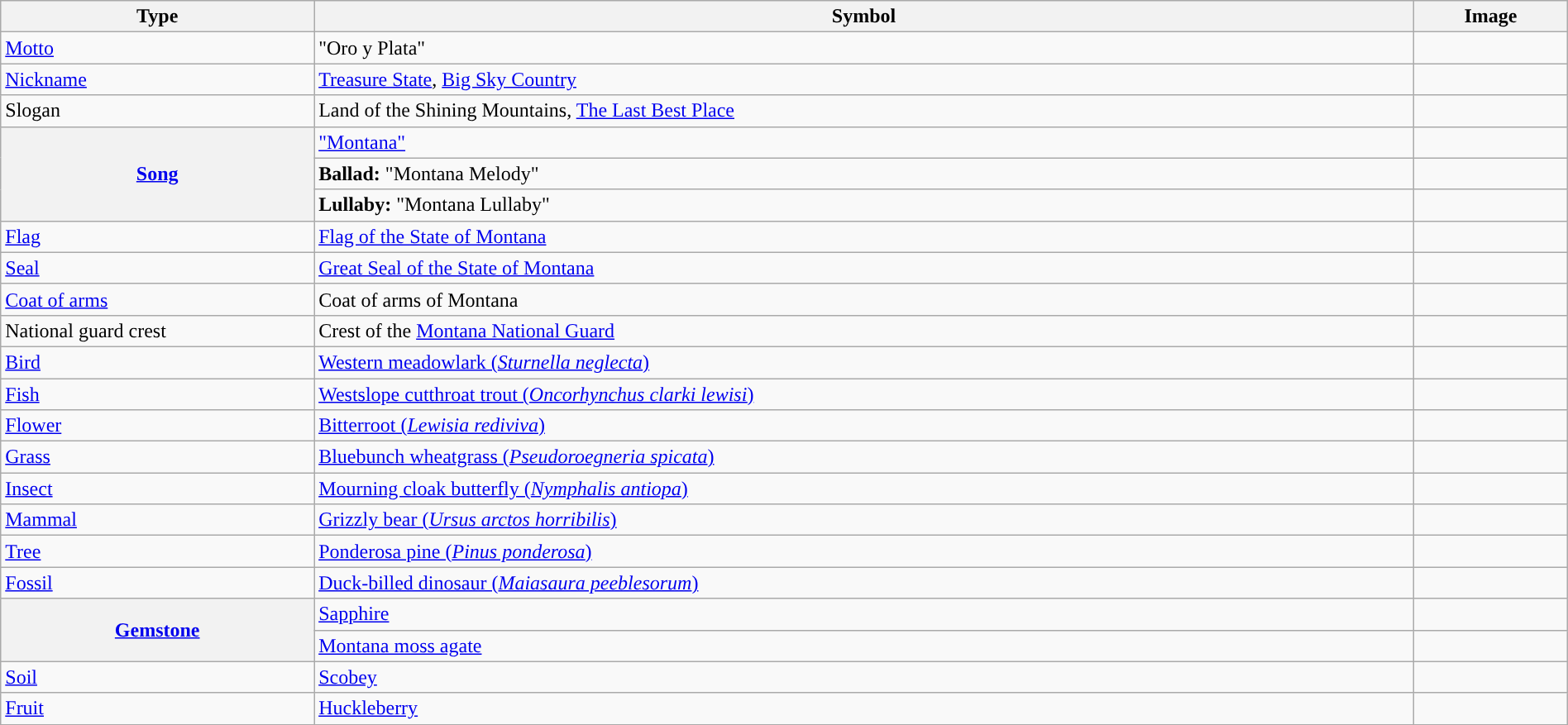<table class="wikitable sortable" style="width: 100%">
<tr>
<th width=20%>Type</th>
<th>Symbol</th>
<th>Image</th>
</tr>
<tr>
<td><a href='#'>Motto</a></td>
<td>"Oro y Plata"</td>
<td></td>
</tr>
<tr>
<td><a href='#'>Nickname</a></td>
<td><a href='#'>Treasure State</a>, <a href='#'>Big Sky Country</a></td>
<td></td>
</tr>
<tr>
<td>Slogan</td>
<td>Land of the Shining Mountains, <a href='#'>The Last Best Place</a></td>
<td></td>
</tr>
<tr>
<th rowspan=3><a href='#'>Song</a></th>
<td><a href='#'>"Montana"</a></td>
<td></td>
</tr>
<tr>
<td><strong>Ballad:</strong> "Montana Melody"</td>
<td></td>
</tr>
<tr>
<td><strong>Lullaby:</strong> "Montana Lullaby"</td>
<td></td>
</tr>
<tr>
<td><a href='#'>Flag</a></td>
<td><a href='#'>Flag of the State of Montana</a></td>
<td align="center"></td>
</tr>
<tr>
<td><a href='#'>Seal</a></td>
<td><a href='#'>Great Seal of the State of Montana</a></td>
<td align="center"></td>
</tr>
<tr>
<td><a href='#'>Coat of arms</a></td>
<td>Coat of arms of Montana</td>
<td align="center"></td>
</tr>
<tr>
<td>National guard crest</td>
<td>Crest of the <a href='#'>Montana National Guard</a></td>
<td align="center"></td>
</tr>
<tr>
<td><a href='#'>Bird</a></td>
<td><a href='#'>Western meadowlark (<em>Sturnella neglecta</em>)</a></td>
<td align="center"></td>
</tr>
<tr>
<td><a href='#'>Fish</a></td>
<td><a href='#'>Westslope cutthroat trout (<em>Oncorhynchus clarki lewisi</em>)</a></td>
<td align="center"></td>
</tr>
<tr>
<td><a href='#'>Flower</a></td>
<td><a href='#'>Bitterroot (<em>Lewisia rediviva</em>)</a></td>
<td align="center"></td>
</tr>
<tr>
<td><a href='#'>Grass</a></td>
<td><a href='#'>Bluebunch wheatgrass (<em>Pseudoroegneria spicata</em>)</a></td>
<td align="center"></td>
</tr>
<tr>
<td><a href='#'>Insect</a></td>
<td><a href='#'>Mourning cloak butterfly (<em>Nymphalis antiopa</em>)</a></td>
<td align="center"></td>
</tr>
<tr>
<td><a href='#'>Mammal</a></td>
<td><a href='#'>Grizzly bear (<em>Ursus arctos horribilis</em>)</a></td>
<td align="center"></td>
</tr>
<tr>
<td><a href='#'>Tree</a></td>
<td><a href='#'>Ponderosa pine (<em>Pinus ponderosa</em>)</a></td>
<td align="center"></td>
</tr>
<tr>
<td><a href='#'>Fossil</a></td>
<td><a href='#'>Duck-billed dinosaur (<em>Maiasaura peeblesorum</em>)</a></td>
<td align="center"></td>
</tr>
<tr>
<th rowspan=2><a href='#'>Gemstone</a></th>
<td><a href='#'>Sapphire</a></td>
<td align="center"></td>
</tr>
<tr>
<td><a href='#'>Montana moss agate</a></td>
<td align="center"></td>
</tr>
<tr>
<td><a href='#'>Soil</a></td>
<td><a href='#'>Scobey</a></td>
<td align="center"></td>
</tr>
<tr>
<td><a href='#'>Fruit</a></td>
<td><a href='#'>Huckleberry</a></td>
<td></td>
</tr>
</table>
